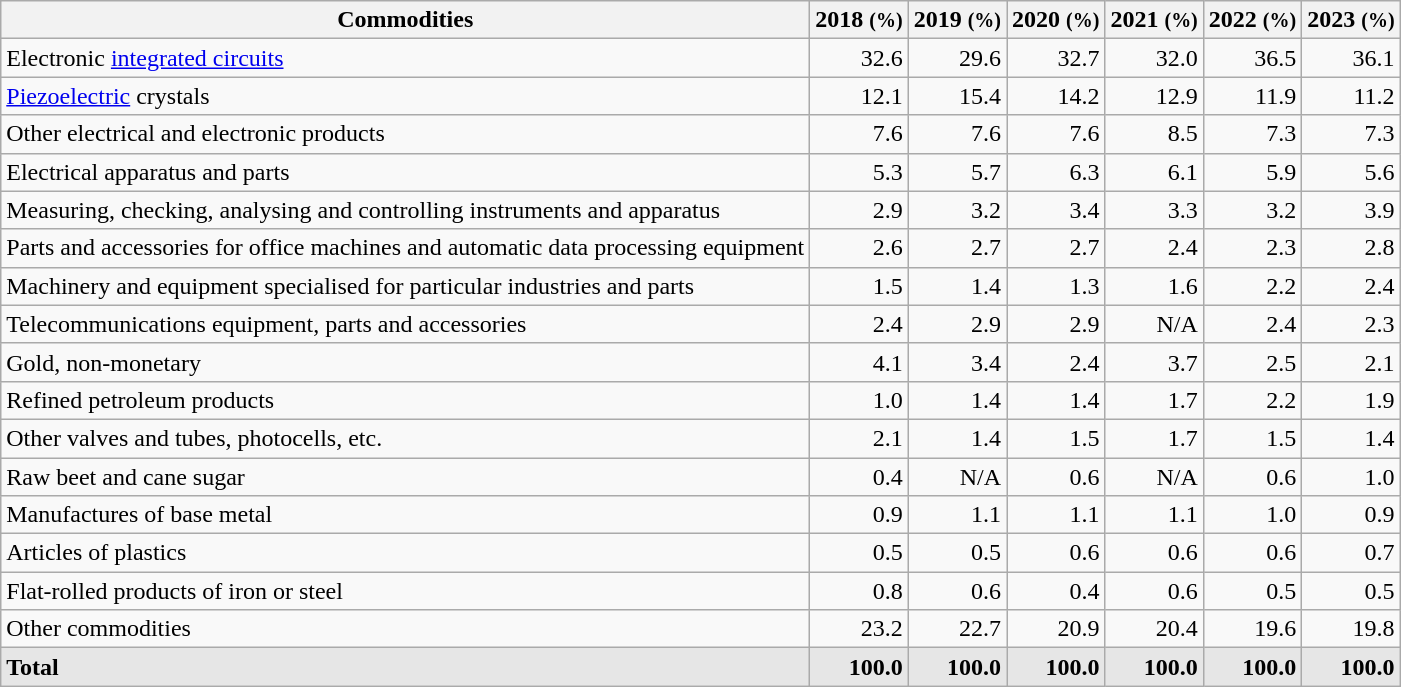<table class="wikitable sortable mw-collapsible">
<tr>
<th>Commodities</th>
<th>2018 <small>(%)</small></th>
<th>2019 <small>(%)</small></th>
<th>2020 <small>(%)</small></th>
<th>2021 <small>(%)</small></th>
<th>2022 <small>(%)</small></th>
<th>2023 <small>(%)</small></th>
</tr>
<tr>
<td>Electronic <a href='#'>integrated circuits</a></td>
<td align="right">32.6</td>
<td align="right">29.6</td>
<td align="right">32.7</td>
<td align="right">32.0</td>
<td align="right">36.5</td>
<td align="right">36.1</td>
</tr>
<tr>
<td><a href='#'>Piezoelectric</a> crystals</td>
<td align="right">12.1</td>
<td align="right">15.4</td>
<td align="right">14.2</td>
<td align="right">12.9</td>
<td align="right">11.9</td>
<td align="right">11.2</td>
</tr>
<tr>
<td>Other electrical and electronic products</td>
<td align="right">7.6</td>
<td align="right">7.6</td>
<td align="right">7.6</td>
<td align="right">8.5</td>
<td align="right">7.3</td>
<td align="right">7.3</td>
</tr>
<tr>
<td>Electrical apparatus and parts</td>
<td align="right">5.3</td>
<td align="right">5.7</td>
<td align="right">6.3</td>
<td align="right">6.1</td>
<td align="right">5.9</td>
<td align="right">5.6</td>
</tr>
<tr>
<td>Measuring, checking, analysing and controlling instruments and apparatus</td>
<td align="right">2.9</td>
<td align="right">3.2</td>
<td align="right">3.4</td>
<td align="right">3.3</td>
<td align="right">3.2</td>
<td align="right">3.9</td>
</tr>
<tr>
<td>Parts and accessories for office machines and automatic data processing equipment</td>
<td align="right">2.6</td>
<td align="right">2.7</td>
<td align="right">2.7</td>
<td align="right">2.4</td>
<td align="right">2.3</td>
<td align="right">2.8</td>
</tr>
<tr>
<td>Machinery and equipment specialised for particular industries and parts</td>
<td align="right">1.5</td>
<td align="right">1.4</td>
<td align="right">1.3</td>
<td align="right">1.6</td>
<td align="right">2.2</td>
<td align="right">2.4</td>
</tr>
<tr>
<td>Telecommunications equipment, parts and accessories</td>
<td align="right">2.4</td>
<td align="right">2.9</td>
<td align="right">2.9</td>
<td align="right">N/A</td>
<td align="right">2.4</td>
<td align="right">2.3</td>
</tr>
<tr>
<td>Gold, non-monetary</td>
<td align="right">4.1</td>
<td align="right">3.4</td>
<td align="right">2.4</td>
<td align="right">3.7</td>
<td align="right">2.5</td>
<td align="right">2.1</td>
</tr>
<tr>
<td>Refined petroleum products</td>
<td align="right">1.0</td>
<td align="right">1.4</td>
<td align="right">1.4</td>
<td align="right">1.7</td>
<td align="right">2.2</td>
<td align="right">1.9</td>
</tr>
<tr>
<td>Other valves and tubes, photocells, etc.</td>
<td align="right">2.1</td>
<td align="right">1.4</td>
<td align="right">1.5</td>
<td align="right">1.7</td>
<td align="right">1.5</td>
<td align="right">1.4</td>
</tr>
<tr>
<td>Raw beet and cane sugar</td>
<td align="right">0.4</td>
<td align="right">N/A</td>
<td align="right">0.6</td>
<td align="right">N/A</td>
<td align="right">0.6</td>
<td align="right">1.0</td>
</tr>
<tr>
<td>Manufactures of base metal</td>
<td align="right">0.9</td>
<td align="right">1.1</td>
<td align="right">1.1</td>
<td align="right">1.1</td>
<td align="right">1.0</td>
<td align="right">0.9</td>
</tr>
<tr>
<td>Articles of plastics</td>
<td align="right">0.5</td>
<td align="right">0.5</td>
<td align="right">0.6</td>
<td align="right">0.6</td>
<td align="right">0.6</td>
<td align="right">0.7</td>
</tr>
<tr>
<td>Flat-rolled products of iron or steel</td>
<td align="right">0.8</td>
<td align="right">0.6</td>
<td align="right">0.4</td>
<td align="right">0.6</td>
<td align="right">0.5</td>
<td align="right">0.5</td>
</tr>
<tr>
<td>Other commodities</td>
<td align="right">23.2</td>
<td align="right">22.7</td>
<td align="right">20.9</td>
<td align="right">20.4</td>
<td align="right">19.6</td>
<td align="right">19.8</td>
</tr>
<tr style="background:#e6e6e6">
<td><strong>Total</strong></td>
<td align="right"><strong>100.0</strong></td>
<td align="right"><strong>100.0</strong></td>
<td align="right"><strong>100.0</strong></td>
<td align="right"><strong>100.0</strong></td>
<td align="right"><strong>100.0</strong></td>
<td align="right"><strong>100.0</strong></td>
</tr>
</table>
